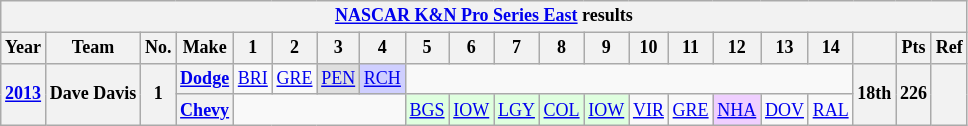<table class="wikitable" style="text-align:center; font-size:75%">
<tr>
<th colspan=23><a href='#'>NASCAR K&N Pro Series East</a> results</th>
</tr>
<tr>
<th>Year</th>
<th>Team</th>
<th>No.</th>
<th>Make</th>
<th>1</th>
<th>2</th>
<th>3</th>
<th>4</th>
<th>5</th>
<th>6</th>
<th>7</th>
<th>8</th>
<th>9</th>
<th>10</th>
<th>11</th>
<th>12</th>
<th>13</th>
<th>14</th>
<th></th>
<th>Pts</th>
<th>Ref</th>
</tr>
<tr>
<th rowspan=2><a href='#'>2013</a></th>
<th rowspan=2>Dave Davis</th>
<th rowspan=2>1</th>
<th><a href='#'>Dodge</a></th>
<td><a href='#'>BRI</a></td>
<td><a href='#'>GRE</a></td>
<td style="background:#DFDFDF;"><a href='#'>PEN</a><br></td>
<td style="background:#CFCFFF;"><a href='#'>RCH</a><br></td>
<td colspan=10></td>
<th rowspan=2>18th</th>
<th rowspan=2>226</th>
<th rowspan=2></th>
</tr>
<tr>
<th><a href='#'>Chevy</a></th>
<td colspan=4></td>
<td style="background:#DFFFDF;"><a href='#'>BGS</a><br></td>
<td style="background:#DFFFDF;"><a href='#'>IOW</a><br></td>
<td style="background:#DFFFDF;"><a href='#'>LGY</a><br></td>
<td style="background:#DFFFDF;"><a href='#'>COL</a><br></td>
<td style="background:#DFFFDF;"><a href='#'>IOW</a><br></td>
<td><a href='#'>VIR</a></td>
<td><a href='#'>GRE</a></td>
<td style="background:#EFCFFF;"><a href='#'>NHA</a><br></td>
<td><a href='#'>DOV</a></td>
<td><a href='#'>RAL</a></td>
</tr>
</table>
